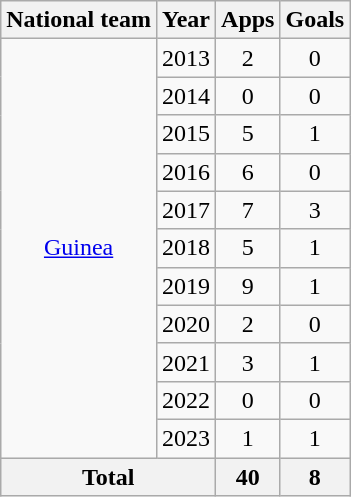<table class="wikitable" style="text-align:center">
<tr>
<th>National team</th>
<th>Year</th>
<th>Apps</th>
<th>Goals</th>
</tr>
<tr>
<td rowspan="11"><a href='#'>Guinea</a></td>
<td>2013</td>
<td>2</td>
<td>0</td>
</tr>
<tr>
<td>2014</td>
<td>0</td>
<td>0</td>
</tr>
<tr>
<td>2015</td>
<td>5</td>
<td>1</td>
</tr>
<tr>
<td>2016</td>
<td>6</td>
<td>0</td>
</tr>
<tr>
<td>2017</td>
<td>7</td>
<td>3</td>
</tr>
<tr>
<td>2018</td>
<td>5</td>
<td>1</td>
</tr>
<tr>
<td>2019</td>
<td>9</td>
<td>1</td>
</tr>
<tr>
<td>2020</td>
<td>2</td>
<td>0</td>
</tr>
<tr>
<td>2021</td>
<td>3</td>
<td>1</td>
</tr>
<tr>
<td>2022</td>
<td>0</td>
<td>0</td>
</tr>
<tr>
<td>2023</td>
<td>1</td>
<td>1</td>
</tr>
<tr>
<th colspan="2">Total</th>
<th>40</th>
<th>8</th>
</tr>
</table>
